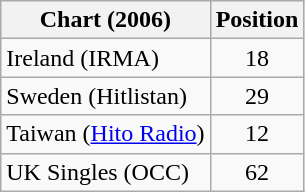<table class="wikitable sortable">
<tr>
<th>Chart (2006)</th>
<th>Position</th>
</tr>
<tr>
<td>Ireland (IRMA)</td>
<td align="center">18</td>
</tr>
<tr>
<td>Sweden (Hitlistan)</td>
<td align="center">29</td>
</tr>
<tr>
<td>Taiwan (<a href='#'>Hito Radio</a>)</td>
<td style="text-align:center;">12</td>
</tr>
<tr>
<td>UK Singles (OCC)</td>
<td align="center">62</td>
</tr>
</table>
